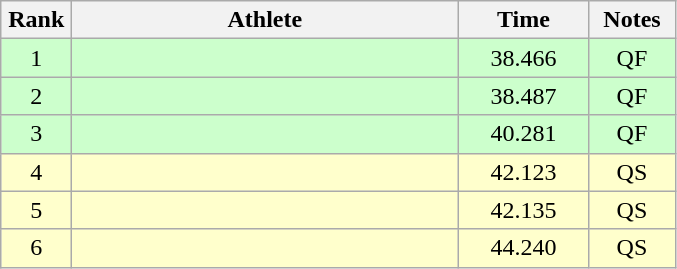<table class=wikitable style="text-align:center">
<tr>
<th width=40>Rank</th>
<th width=250>Athlete</th>
<th width=80>Time</th>
<th width=50>Notes</th>
</tr>
<tr bgcolor="ccffcc">
<td>1</td>
<td align=left></td>
<td>38.466</td>
<td>QF</td>
</tr>
<tr bgcolor="ccffcc">
<td>2</td>
<td align=left></td>
<td>38.487</td>
<td>QF</td>
</tr>
<tr bgcolor="ccffcc">
<td>3</td>
<td align=left></td>
<td>40.281</td>
<td>QF</td>
</tr>
<tr bgcolor="#ffffcc">
<td>4</td>
<td align=left></td>
<td>42.123</td>
<td>QS</td>
</tr>
<tr bgcolor="#ffffcc">
<td>5</td>
<td align=left></td>
<td>42.135</td>
<td>QS</td>
</tr>
<tr bgcolor="#ffffcc">
<td>6</td>
<td align=left></td>
<td>44.240</td>
<td>QS</td>
</tr>
</table>
